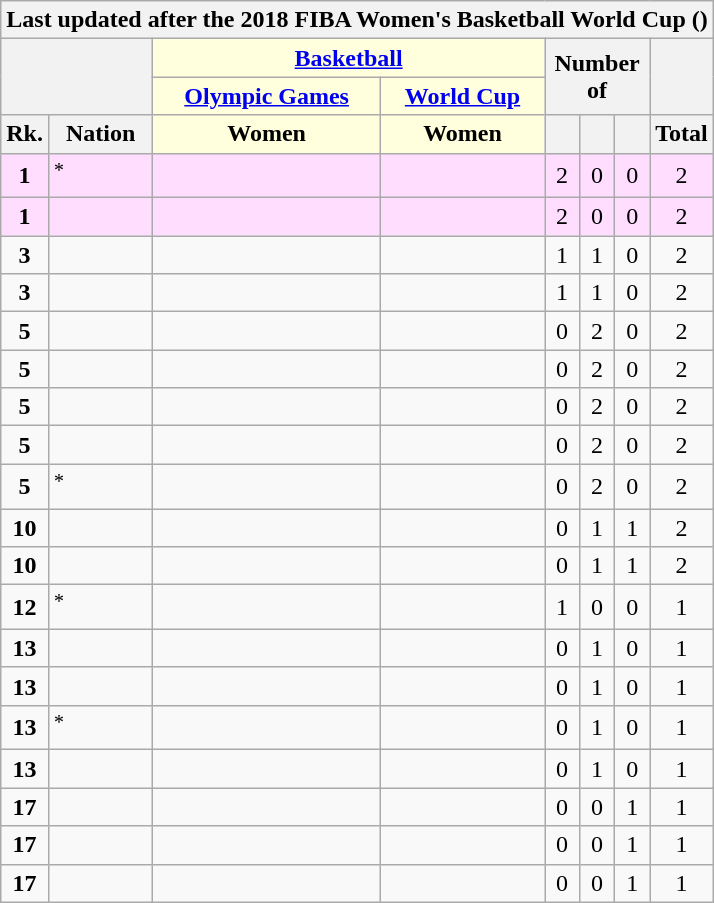<table class="wikitable" style="margin-top: 0em; text-align: center; font-size: 100%;">
<tr>
<th colspan="8">Last updated after the 2018 FIBA Women's Basketball World Cup ()</th>
</tr>
<tr>
<th rowspan="2" colspan="2"></th>
<th colspan="2" style="background: #ffd;"><a href='#'>Basketball</a></th>
<th rowspan="2" colspan="3">Number of</th>
<th rowspan="2"></th>
</tr>
<tr>
<th style="background: #ffd;"><a href='#'>Olympic Games</a></th>
<th style="background: #ffd;"><a href='#'>World Cup</a></th>
</tr>
<tr>
<th style="width: 1em;">Rk.</th>
<th>Nation</th>
<th style="background: #ffd;">Women</th>
<th style="background: #ffd;">Women</th>
<th style="width: 1em;"></th>
<th style="width: 1em;"></th>
<th style="width: 1em;"></th>
<th style="width: 1em;">Total</th>
</tr>
<tr style="background: #fdf;">
<td><strong>1</strong></td>
<td style="text-align: left;"><em></em><sup>*</sup></td>
<td></td>
<td></td>
<td>2</td>
<td>0</td>
<td>0</td>
<td>2</td>
</tr>
<tr style="background: #fdf;">
<td><strong>1</strong></td>
<td style="text-align: left;"></td>
<td></td>
<td></td>
<td>2</td>
<td>0</td>
<td>0</td>
<td>2</td>
</tr>
<tr>
<td><strong>3</strong></td>
<td style="text-align: left;"></td>
<td></td>
<td></td>
<td>1</td>
<td>1</td>
<td>0</td>
<td>2</td>
</tr>
<tr>
<td><strong>3</strong></td>
<td style="text-align: left;"></td>
<td></td>
<td></td>
<td>1</td>
<td>1</td>
<td>0</td>
<td>2</td>
</tr>
<tr>
<td><strong>5</strong></td>
<td style="text-align: left;"></td>
<td></td>
<td></td>
<td>0</td>
<td>2</td>
<td>0</td>
<td>2</td>
</tr>
<tr>
<td><strong>5</strong></td>
<td style="text-align: left;"></td>
<td></td>
<td></td>
<td>0</td>
<td>2</td>
<td>0</td>
<td>2</td>
</tr>
<tr>
<td><strong>5</strong></td>
<td style="text-align: left;"></td>
<td></td>
<td></td>
<td>0</td>
<td>2</td>
<td>0</td>
<td>2</td>
</tr>
<tr>
<td><strong>5</strong></td>
<td style="text-align: left;"></td>
<td></td>
<td></td>
<td>0</td>
<td>2</td>
<td>0</td>
<td>2</td>
</tr>
<tr>
<td><strong>5</strong></td>
<td style="text-align: left;"><em></em><sup>*</sup></td>
<td></td>
<td></td>
<td>0</td>
<td>2</td>
<td>0</td>
<td>2</td>
</tr>
<tr>
<td><strong>10</strong></td>
<td style="text-align: left;"></td>
<td></td>
<td></td>
<td>0</td>
<td>1</td>
<td>1</td>
<td>2</td>
</tr>
<tr>
<td><strong>10</strong></td>
<td style="text-align: left;"></td>
<td></td>
<td></td>
<td>0</td>
<td>1</td>
<td>1</td>
<td>2</td>
</tr>
<tr>
<td><strong>12</strong></td>
<td style="text-align: left;"><em></em><sup>*</sup></td>
<td></td>
<td></td>
<td>1</td>
<td>0</td>
<td>0</td>
<td>1</td>
</tr>
<tr>
<td><strong>13</strong></td>
<td style="text-align: left;"></td>
<td></td>
<td></td>
<td>0</td>
<td>1</td>
<td>0</td>
<td>1</td>
</tr>
<tr>
<td><strong>13</strong></td>
<td style="text-align: left;"></td>
<td></td>
<td></td>
<td>0</td>
<td>1</td>
<td>0</td>
<td>1</td>
</tr>
<tr>
<td><strong>13</strong></td>
<td style="text-align: left;"><em></em><sup>*</sup></td>
<td></td>
<td></td>
<td>0</td>
<td>1</td>
<td>0</td>
<td>1</td>
</tr>
<tr>
<td><strong>13</strong></td>
<td style="text-align: left;"></td>
<td></td>
<td></td>
<td>0</td>
<td>1</td>
<td>0</td>
<td>1</td>
</tr>
<tr>
<td><strong>17</strong></td>
<td style="text-align: left;"></td>
<td></td>
<td></td>
<td>0</td>
<td>0</td>
<td>1</td>
<td>1</td>
</tr>
<tr>
<td><strong>17</strong></td>
<td style="text-align: left;"></td>
<td></td>
<td></td>
<td>0</td>
<td>0</td>
<td>1</td>
<td>1</td>
</tr>
<tr>
<td><strong>17</strong></td>
<td style="text-align: left;"></td>
<td></td>
<td></td>
<td>0</td>
<td>0</td>
<td>1</td>
<td>1</td>
</tr>
</table>
